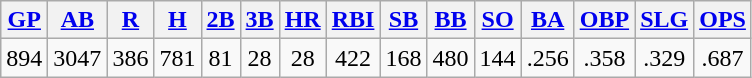<table class="wikitable">
<tr>
<th><a href='#'>GP</a></th>
<th><a href='#'>AB</a></th>
<th><a href='#'>R</a></th>
<th><a href='#'>H</a></th>
<th><a href='#'>2B</a></th>
<th><a href='#'>3B</a></th>
<th><a href='#'>HR</a></th>
<th><a href='#'>RBI</a></th>
<th><a href='#'>SB</a></th>
<th><a href='#'>BB</a></th>
<th><a href='#'>SO</a></th>
<th><a href='#'>BA</a></th>
<th><a href='#'>OBP</a></th>
<th><a href='#'>SLG</a></th>
<th><a href='#'>OPS</a></th>
</tr>
<tr align=center>
<td>894</td>
<td>3047</td>
<td>386</td>
<td>781</td>
<td>81</td>
<td>28</td>
<td>28</td>
<td>422</td>
<td>168</td>
<td>480</td>
<td>144</td>
<td>.256</td>
<td>.358</td>
<td>.329</td>
<td>.687</td>
</tr>
</table>
